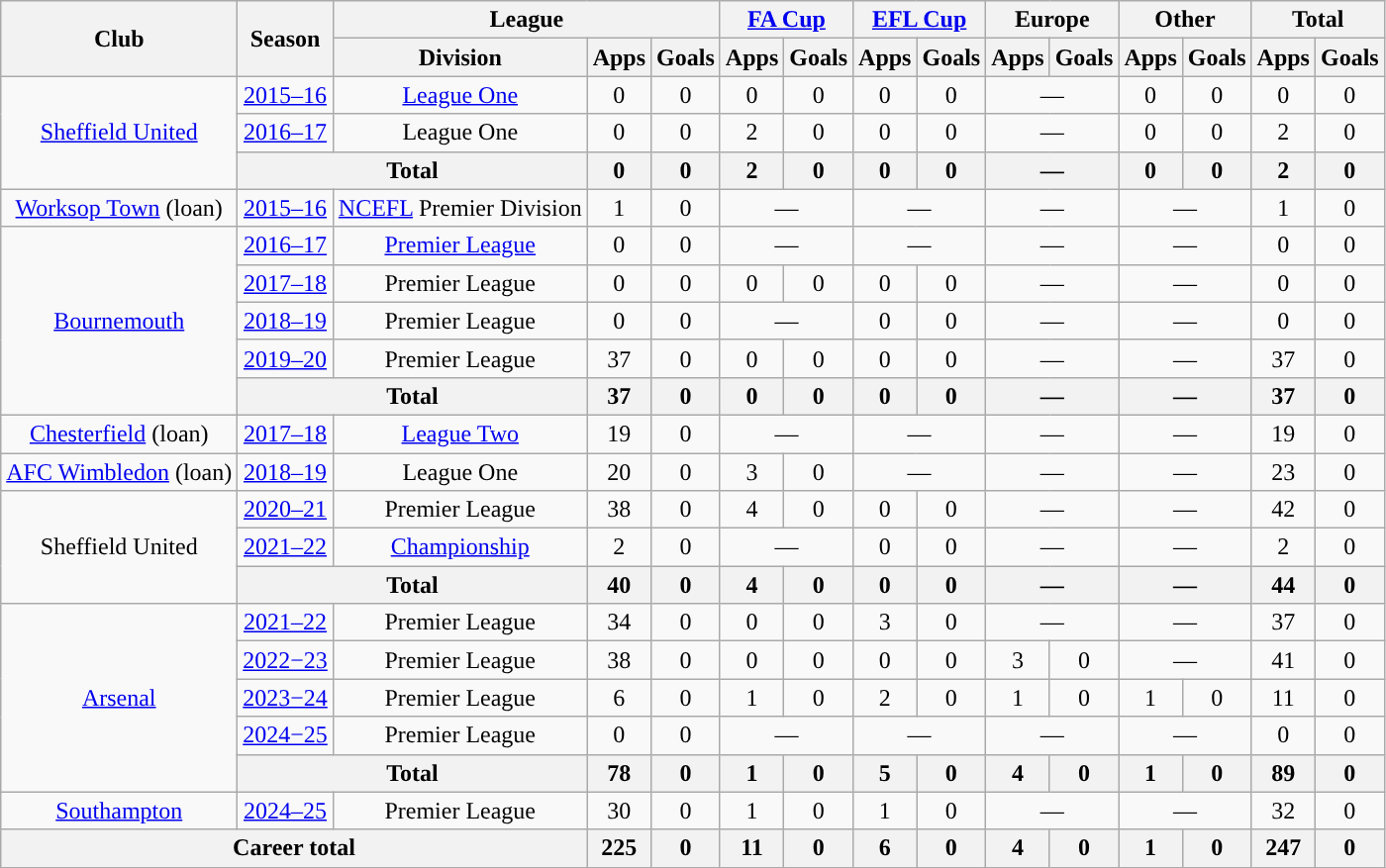<table class="wikitable" style="text-align: center;">
<tr>
<th rowspan="2">Club</th>
<th rowspan="2">Season</th>
<th colspan="3">League</th>
<th colspan="2"><a href='#'>FA Cup</a></th>
<th colspan="2"><a href='#'>EFL Cup</a></th>
<th colspan="2">Europe</th>
<th colspan="2">Other</th>
<th colspan="2">Total</th>
</tr>
<tr>
<th>Division</th>
<th>Apps</th>
<th>Goals</th>
<th>Apps</th>
<th>Goals</th>
<th>Apps</th>
<th>Goals</th>
<th>Apps</th>
<th>Goals</th>
<th>Apps</th>
<th>Goals</th>
<th>Apps</th>
<th>Goals</th>
</tr>
<tr>
<td rowspan="3"><a href='#'>Sheffield United</a></td>
<td><a href='#'>2015–16</a></td>
<td><a href='#'>League One</a></td>
<td>0</td>
<td>0</td>
<td>0</td>
<td>0</td>
<td>0</td>
<td>0</td>
<td colspan="2">—</td>
<td>0</td>
<td>0</td>
<td>0</td>
<td>0</td>
</tr>
<tr>
<td><a href='#'>2016–17</a></td>
<td>League One</td>
<td>0</td>
<td>0</td>
<td>2</td>
<td>0</td>
<td>0</td>
<td>0</td>
<td colspan="2">—</td>
<td>0</td>
<td>0</td>
<td>2</td>
<td>0</td>
</tr>
<tr>
<th colspan="2">Total</th>
<th>0</th>
<th>0</th>
<th>2</th>
<th>0</th>
<th>0</th>
<th>0</th>
<th colspan="2">—</th>
<th>0</th>
<th>0</th>
<th>2</th>
<th>0</th>
</tr>
<tr>
<td><a href='#'>Worksop Town</a> (loan)</td>
<td><a href='#'>2015–16</a></td>
<td><a href='#'>NCEFL</a> Premier Division</td>
<td>1</td>
<td>0</td>
<td colspan="2">—</td>
<td colspan="2">—</td>
<td colspan="2">—</td>
<td colspan="2">—</td>
<td>1</td>
<td>0</td>
</tr>
<tr>
<td rowspan="5"><a href='#'>Bournemouth</a></td>
<td><a href='#'>2016–17</a></td>
<td><a href='#'>Premier League</a></td>
<td>0</td>
<td>0</td>
<td colspan="2">—</td>
<td colspan="2">—</td>
<td colspan="2">—</td>
<td colspan="2">—</td>
<td>0</td>
<td>0</td>
</tr>
<tr>
<td><a href='#'>2017–18</a></td>
<td>Premier League</td>
<td>0</td>
<td>0</td>
<td>0</td>
<td>0</td>
<td>0</td>
<td>0</td>
<td colspan="2">—</td>
<td colspan="2">—</td>
<td>0</td>
<td>0</td>
</tr>
<tr>
<td><a href='#'>2018–19</a></td>
<td>Premier League</td>
<td>0</td>
<td>0</td>
<td colspan="2">—</td>
<td>0</td>
<td>0</td>
<td colspan="2">—</td>
<td colspan="2">—</td>
<td>0</td>
<td>0</td>
</tr>
<tr>
<td><a href='#'>2019–20</a></td>
<td>Premier League</td>
<td>37</td>
<td>0</td>
<td>0</td>
<td>0</td>
<td>0</td>
<td>0</td>
<td colspan="2">—</td>
<td colspan="2">—</td>
<td>37</td>
<td>0</td>
</tr>
<tr>
<th colspan="2">Total</th>
<th>37</th>
<th>0</th>
<th>0</th>
<th>0</th>
<th>0</th>
<th>0</th>
<th colspan="2">—</th>
<th colspan="2">—</th>
<th>37</th>
<th>0</th>
</tr>
<tr>
<td><a href='#'>Chesterfield</a> (loan)</td>
<td><a href='#'>2017–18</a></td>
<td><a href='#'>League Two</a></td>
<td>19</td>
<td>0</td>
<td colspan="2">—</td>
<td colspan="2">—</td>
<td colspan="2">—</td>
<td colspan="2">—</td>
<td>19</td>
<td>0</td>
</tr>
<tr>
<td><a href='#'>AFC Wimbledon</a> (loan)</td>
<td><a href='#'>2018–19</a></td>
<td>League One</td>
<td>20</td>
<td>0</td>
<td>3</td>
<td>0</td>
<td colspan="2">—</td>
<td colspan="2">—</td>
<td colspan="2">—</td>
<td>23</td>
<td>0</td>
</tr>
<tr>
<td rowspan="3">Sheffield United</td>
<td><a href='#'>2020–21</a></td>
<td>Premier League</td>
<td>38</td>
<td>0</td>
<td>4</td>
<td>0</td>
<td>0</td>
<td>0</td>
<td colspan="2">—</td>
<td colspan="2">—</td>
<td>42</td>
<td>0</td>
</tr>
<tr>
<td><a href='#'>2021–22</a></td>
<td><a href='#'>Championship</a></td>
<td>2</td>
<td>0</td>
<td colspan="2">—</td>
<td>0</td>
<td>0</td>
<td colspan="2">—</td>
<td colspan="2">—</td>
<td>2</td>
<td>0</td>
</tr>
<tr>
<th colspan="2">Total</th>
<th>40</th>
<th>0</th>
<th>4</th>
<th>0</th>
<th>0</th>
<th>0</th>
<th colspan="2">—</th>
<th colspan="2">—</th>
<th>44</th>
<th>0</th>
</tr>
<tr>
<td rowspan="5"><a href='#'>Arsenal</a></td>
<td><a href='#'>2021–22</a></td>
<td>Premier League</td>
<td>34</td>
<td>0</td>
<td>0</td>
<td>0</td>
<td>3</td>
<td>0</td>
<td colspan="2">—</td>
<td colspan="2">—</td>
<td>37</td>
<td>0</td>
</tr>
<tr>
<td><a href='#'>2022−23</a></td>
<td>Premier League</td>
<td>38</td>
<td>0</td>
<td>0</td>
<td>0</td>
<td>0</td>
<td>0</td>
<td>3</td>
<td>0</td>
<td colspan="2">—</td>
<td>41</td>
<td>0</td>
</tr>
<tr>
<td><a href='#'>2023−24</a></td>
<td>Premier League</td>
<td>6</td>
<td>0</td>
<td>1</td>
<td>0</td>
<td>2</td>
<td>0</td>
<td>1</td>
<td>0</td>
<td>1</td>
<td>0</td>
<td>11</td>
<td>0</td>
</tr>
<tr>
<td><a href='#'>2024−25</a></td>
<td>Premier League</td>
<td>0</td>
<td>0</td>
<td colspan="2">—</td>
<td colspan="2">—</td>
<td colspan="2">—</td>
<td colspan="2">—</td>
<td>0</td>
<td>0</td>
</tr>
<tr>
<th colspan="2">Total</th>
<th>78</th>
<th>0</th>
<th>1</th>
<th>0</th>
<th>5</th>
<th>0</th>
<th>4</th>
<th>0</th>
<th>1</th>
<th>0</th>
<th>89</th>
<th>0</th>
</tr>
<tr>
<td><a href='#'>Southampton</a></td>
<td><a href='#'>2024–25</a></td>
<td>Premier League</td>
<td>30</td>
<td>0</td>
<td>1</td>
<td>0</td>
<td>1</td>
<td>0</td>
<td colspan="2">—</td>
<td colspan="2">—</td>
<td>32</td>
<td>0</td>
</tr>
<tr>
<th colspan="3">Career total</th>
<th>225</th>
<th>0</th>
<th>11</th>
<th>0</th>
<th>6</th>
<th>0</th>
<th>4</th>
<th>0</th>
<th>1</th>
<th>0</th>
<th>247</th>
<th>0</th>
</tr>
</table>
